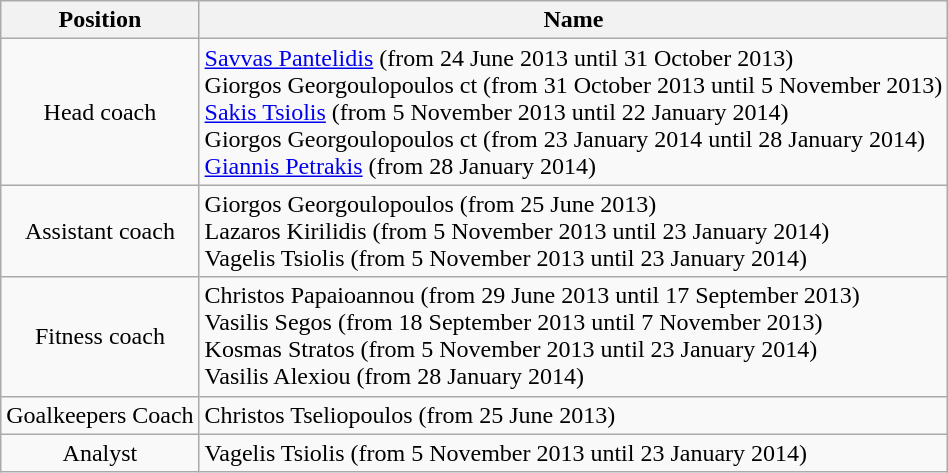<table class="wikitable" style="text-align: center;">
<tr>
<th>Position</th>
<th>Name</th>
</tr>
<tr>
<td>Head coach</td>
<td style="text-align:left;"><a href='#'>Savvas Pantelidis</a> (from 24 June 2013 until 31 October 2013)<br>Giorgos Georgoulopoulos ct (from 31 October 2013 until 5 November 2013)<br><a href='#'>Sakis Tsiolis</a> (from 5 November 2013 until 22 January 2014)<br>Giorgos Georgoulopoulos ct (from 23 January 2014 until 28 January 2014)<br><a href='#'>Giannis Petrakis</a> (from 28 January 2014)</td>
</tr>
<tr>
<td>Assistant coach</td>
<td style="text-align:left;">Giorgos Georgoulopoulos (from 25 June 2013)<br>Lazaros Kirilidis (from 5 November 2013 until 23 January 2014)<br>Vagelis Tsiolis (from 5 November 2013 until 23 January 2014)</td>
</tr>
<tr>
<td>Fitness coach</td>
<td style="text-align:left;">Christos Papaioannou (from 29 June 2013 until 17 September 2013)<br>Vasilis Segos (from 18 September 2013 until 7 November 2013)<br>Kosmas Stratos (from 5 November 2013 until 23 January 2014)<br>Vasilis Alexiou (from 28 January 2014)</td>
</tr>
<tr>
<td>Goalkeepers Coach</td>
<td style="text-align:left;">Christos Tseliopoulos (from 25 June 2013)</td>
</tr>
<tr>
<td>Analyst</td>
<td style="text-align:left;">Vagelis Tsiolis (from 5 November 2013 until 23 January 2014)</td>
</tr>
</table>
